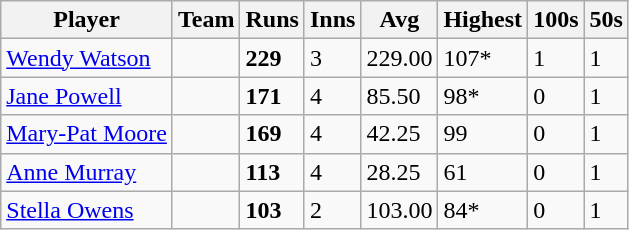<table class="wikitable">
<tr>
<th>Player</th>
<th>Team</th>
<th>Runs</th>
<th>Inns</th>
<th>Avg</th>
<th>Highest</th>
<th>100s</th>
<th>50s</th>
</tr>
<tr>
<td><a href='#'>Wendy Watson</a></td>
<td></td>
<td><strong>229</strong></td>
<td>3</td>
<td>229.00</td>
<td>107*</td>
<td>1</td>
<td>1</td>
</tr>
<tr>
<td><a href='#'>Jane Powell</a></td>
<td></td>
<td><strong>171</strong></td>
<td>4</td>
<td>85.50</td>
<td>98*</td>
<td>0</td>
<td>1</td>
</tr>
<tr>
<td><a href='#'>Mary-Pat Moore</a></td>
<td></td>
<td><strong>169</strong></td>
<td>4</td>
<td>42.25</td>
<td>99</td>
<td>0</td>
<td>1</td>
</tr>
<tr>
<td><a href='#'>Anne Murray</a></td>
<td></td>
<td><strong>113</strong></td>
<td>4</td>
<td>28.25</td>
<td>61</td>
<td>0</td>
<td>1</td>
</tr>
<tr>
<td><a href='#'>Stella Owens</a></td>
<td></td>
<td><strong>103</strong></td>
<td>2</td>
<td>103.00</td>
<td>84*</td>
<td>0</td>
<td>1</td>
</tr>
</table>
